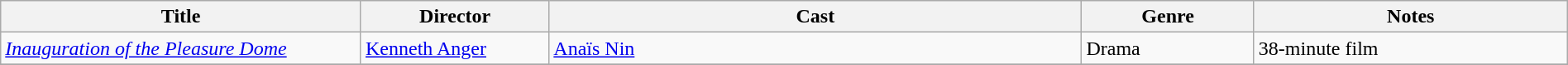<table class="wikitable sortable" style="width:100%;">
<tr>
<th style="width:23%;">Title</th>
<th style="width:12%;">Director</th>
<th style="width:34%;">Cast</th>
<th style="width:11%;">Genre</th>
<th style="width:20%;">Notes</th>
</tr>
<tr>
<td><em><a href='#'>Inauguration of the Pleasure Dome</a></em></td>
<td><a href='#'>Kenneth Anger</a></td>
<td><a href='#'>Anaïs Nin</a></td>
<td>Drama</td>
<td>38-minute film</td>
</tr>
<tr>
</tr>
</table>
